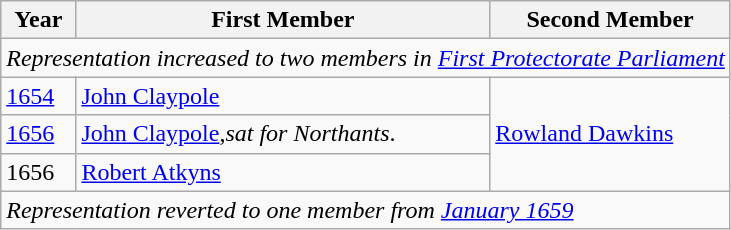<table class="wikitable">
<tr>
<th>Year</th>
<th>First Member</th>
<th>Second Member</th>
</tr>
<tr>
<td colspan="3"><em>Representation increased to two members in <a href='#'>First Protectorate Parliament</a></em></td>
</tr>
<tr>
<td><a href='#'>1654</a></td>
<td><a href='#'>John Claypole</a></td>
<td rowspan="3"><a href='#'>Rowland Dawkins</a></td>
</tr>
<tr>
<td><a href='#'>1656</a></td>
<td><a href='#'>John Claypole</a>,<em>sat for Northants</em>.</td>
</tr>
<tr>
<td>1656</td>
<td><a href='#'>Robert Atkyns</a></td>
</tr>
<tr>
<td colspan="3"><em>Representation reverted to one member from <a href='#'>January 1659</a></em></td>
</tr>
</table>
